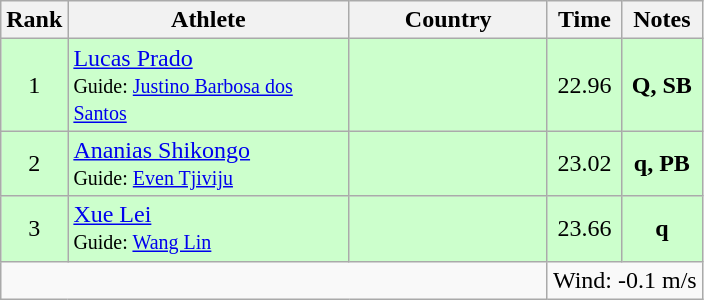<table class="wikitable sortable" style="text-align:center">
<tr>
<th>Rank</th>
<th style="width:180px">Athlete</th>
<th style="width:125px">Country</th>
<th>Time</th>
<th>Notes</th>
</tr>
<tr style="background:#cfc;">
<td>1</td>
<td style="text-align:left;"><a href='#'>Lucas Prado</a><br><small>Guide: <a href='#'>Justino Barbosa dos Santos</a></small></td>
<td style="text-align:left;"></td>
<td>22.96</td>
<td><strong>Q, SB</strong></td>
</tr>
<tr style="background:#cfc;">
<td>2</td>
<td style="text-align:left;"><a href='#'>Ananias Shikongo</a><br><small>Guide: <a href='#'>Even Tjiviju</a></small></td>
<td style="text-align:left;"></td>
<td>23.02</td>
<td><strong>q, PB</strong></td>
</tr>
<tr style="background:#cfc;">
<td>3</td>
<td style="text-align:left;"><a href='#'>Xue Lei</a><br><small>Guide: <a href='#'>Wang Lin</a></small></td>
<td style="text-align:left;"></td>
<td>23.66</td>
<td><strong>q</strong></td>
</tr>
<tr class="sortbottom">
<td colspan="3"></td>
<td colspan="2">Wind: -0.1 m/s</td>
</tr>
</table>
